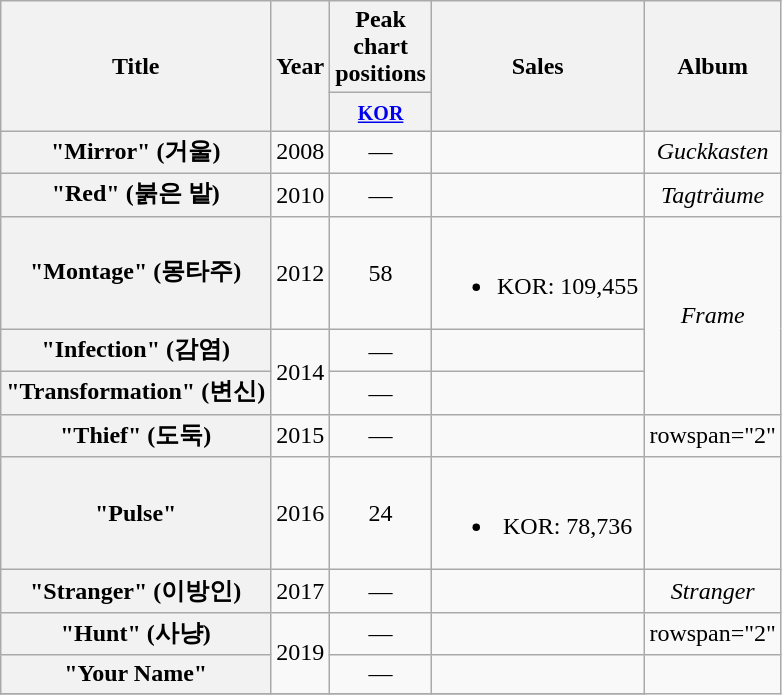<table class="wikitable plainrowheaders" style="text-align:center;">
<tr>
<th rowspan="2" scope="col">Title</th>
<th rowspan="2" scope="col">Year</th>
<th scope="col" style="width:3em;">Peak chart positions</th>
<th rowspan="2" scope="col">Sales</th>
<th rowspan="2" scope="col">Album</th>
</tr>
<tr>
<th><small><a href='#'>KOR</a></small><br></th>
</tr>
<tr>
<th scope="row">"Mirror" (거울)</th>
<td>2008</td>
<td>—</td>
<td></td>
<td><em>Guckkasten</em></td>
</tr>
<tr>
<th scope="row">"Red" (붉은 밭)</th>
<td>2010</td>
<td>—</td>
<td></td>
<td><em>Tagträume</em></td>
</tr>
<tr>
<th scope="row">"Montage" (몽타주)</th>
<td>2012</td>
<td>58</td>
<td><br><ul><li>KOR: 109,455</li></ul></td>
<td rowspan="3"><em>Frame</em></td>
</tr>
<tr>
<th scope="row">"Infection" (감염)</th>
<td rowspan="2">2014</td>
<td>—</td>
<td></td>
</tr>
<tr>
<th scope="row">"Transformation" (변신)</th>
<td>—</td>
<td></td>
</tr>
<tr>
<th scope="row">"Thief" (도둑)</th>
<td>2015</td>
<td>—</td>
<td></td>
<td>rowspan="2" </td>
</tr>
<tr>
<th scope="row">"Pulse"</th>
<td>2016</td>
<td>24</td>
<td><br><ul><li>KOR: 78,736</li></ul></td>
</tr>
<tr>
<th scope="row">"Stranger" (이방인)</th>
<td>2017</td>
<td>—</td>
<td></td>
<td><em>Stranger</em></td>
</tr>
<tr>
<th scope="row">"Hunt" (사냥)</th>
<td rowspan="2">2019</td>
<td>—</td>
<td></td>
<td>rowspan="2" </td>
</tr>
<tr>
<th scope="row">"Your Name"</th>
<td>—</td>
<td></td>
</tr>
<tr>
</tr>
</table>
